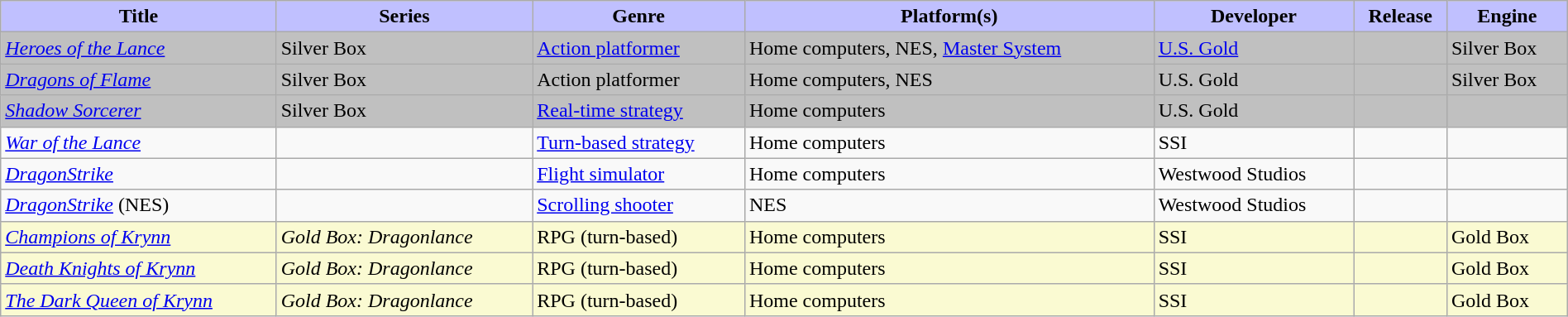<table class="wikitable sortable" style="text-align:left; width:100%;">
<tr>
<th style="background:#C0C0FF;">Title</th>
<th style="background:#C0C0FF;">Series</th>
<th style="background:#C0C0FF;">Genre</th>
<th style="background:#C0C0FF;">Platform(s)</th>
<th style="background:#C0C0FF;">Developer</th>
<th style="background:#C0C0FF;">Release</th>
<th style="background:#C0C0FF;">Engine</th>
</tr>
<tr style="background-color:Silver;">
<td><em><a href='#'>Heroes of the Lance</a></em></td>
<td>Silver Box</td>
<td><a href='#'>Action platformer</a></td>
<td>Home computers, NES, <a href='#'>Master System</a></td>
<td><a href='#'>U.S. Gold</a></td>
<td></td>
<td>Silver Box</td>
</tr>
<tr style="background-color:Silver;">
<td><em><a href='#'>Dragons of Flame</a></em></td>
<td>Silver Box</td>
<td>Action platformer</td>
<td>Home computers, NES</td>
<td>U.S. Gold</td>
<td></td>
<td>Silver Box</td>
</tr>
<tr style="background-color:Silver;">
<td><em><a href='#'>Shadow Sorcerer</a></em></td>
<td>Silver Box</td>
<td><a href='#'>Real-time strategy</a></td>
<td>Home computers</td>
<td>U.S. Gold</td>
<td></td>
<td></td>
</tr>
<tr>
<td><em><a href='#'>War of the Lance</a></em></td>
<td></td>
<td><a href='#'>Turn-based strategy</a></td>
<td>Home computers</td>
<td>SSI</td>
<td></td>
<td></td>
</tr>
<tr>
<td><em><a href='#'>DragonStrike</a></em></td>
<td></td>
<td><a href='#'>Flight simulator</a></td>
<td>Home computers</td>
<td>Westwood Studios</td>
<td></td>
<td></td>
</tr>
<tr>
<td><em><a href='#'>DragonStrike</a></em> (NES)</td>
<td></td>
<td><a href='#'>Scrolling shooter</a></td>
<td>NES</td>
<td>Westwood Studios</td>
<td></td>
<td></td>
</tr>
<tr style="background-color:LightGoldenrodYellow;">
<td><em><a href='#'>Champions of Krynn</a></em></td>
<td><em>Gold Box: Dragonlance</em></td>
<td>RPG (turn-based)</td>
<td>Home computers</td>
<td>SSI</td>
<td></td>
<td>Gold Box</td>
</tr>
<tr style="background-color:LightGoldenrodYellow;">
<td><em><a href='#'>Death Knights of Krynn</a></em></td>
<td><em>Gold Box: Dragonlance</em></td>
<td>RPG (turn-based)</td>
<td>Home computers</td>
<td>SSI</td>
<td></td>
<td>Gold Box</td>
</tr>
<tr style="background-color:LightGoldenrodYellow;">
<td><em><a href='#'>The Dark Queen of Krynn</a></em></td>
<td><em>Gold Box: Dragonlance</em></td>
<td>RPG (turn-based)</td>
<td>Home computers</td>
<td>SSI</td>
<td></td>
<td>Gold Box</td>
</tr>
</table>
